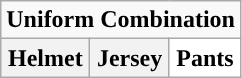<table class="wikitable">
<tr>
<td align="center" Colspan="3"><strong>Uniform Combination</strong></td>
</tr>
<tr align="center">
<th>Helmet</th>
<th>Jersey</th>
<th style="background:#FFFFFF;">Pants</th>
</tr>
</table>
